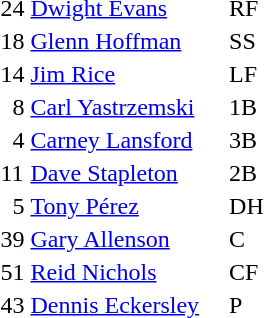<table>
<tr>
<td>24</td>
<td><a href='#'>Dwight Evans</a></td>
<td>RF</td>
</tr>
<tr>
<td>18</td>
<td><a href='#'>Glenn Hoffman</a></td>
<td>SS</td>
</tr>
<tr>
<td>14</td>
<td><a href='#'>Jim Rice</a></td>
<td>LF</td>
</tr>
<tr>
<td>  8</td>
<td><a href='#'>Carl Yastrzemski</a></td>
<td>1B</td>
</tr>
<tr>
<td>  4</td>
<td><a href='#'>Carney Lansford</a></td>
<td>3B</td>
</tr>
<tr>
<td>11</td>
<td><a href='#'>Dave Stapleton</a></td>
<td>2B</td>
</tr>
<tr>
<td>  5</td>
<td><a href='#'>Tony Pérez</a></td>
<td>DH</td>
</tr>
<tr>
<td>39</td>
<td><a href='#'>Gary Allenson</a></td>
<td>C</td>
</tr>
<tr>
<td>51</td>
<td><a href='#'>Reid Nichols</a></td>
<td>CF</td>
</tr>
<tr>
<td>43</td>
<td><a href='#'>Dennis Eckersley</a>    </td>
<td>P</td>
</tr>
</table>
